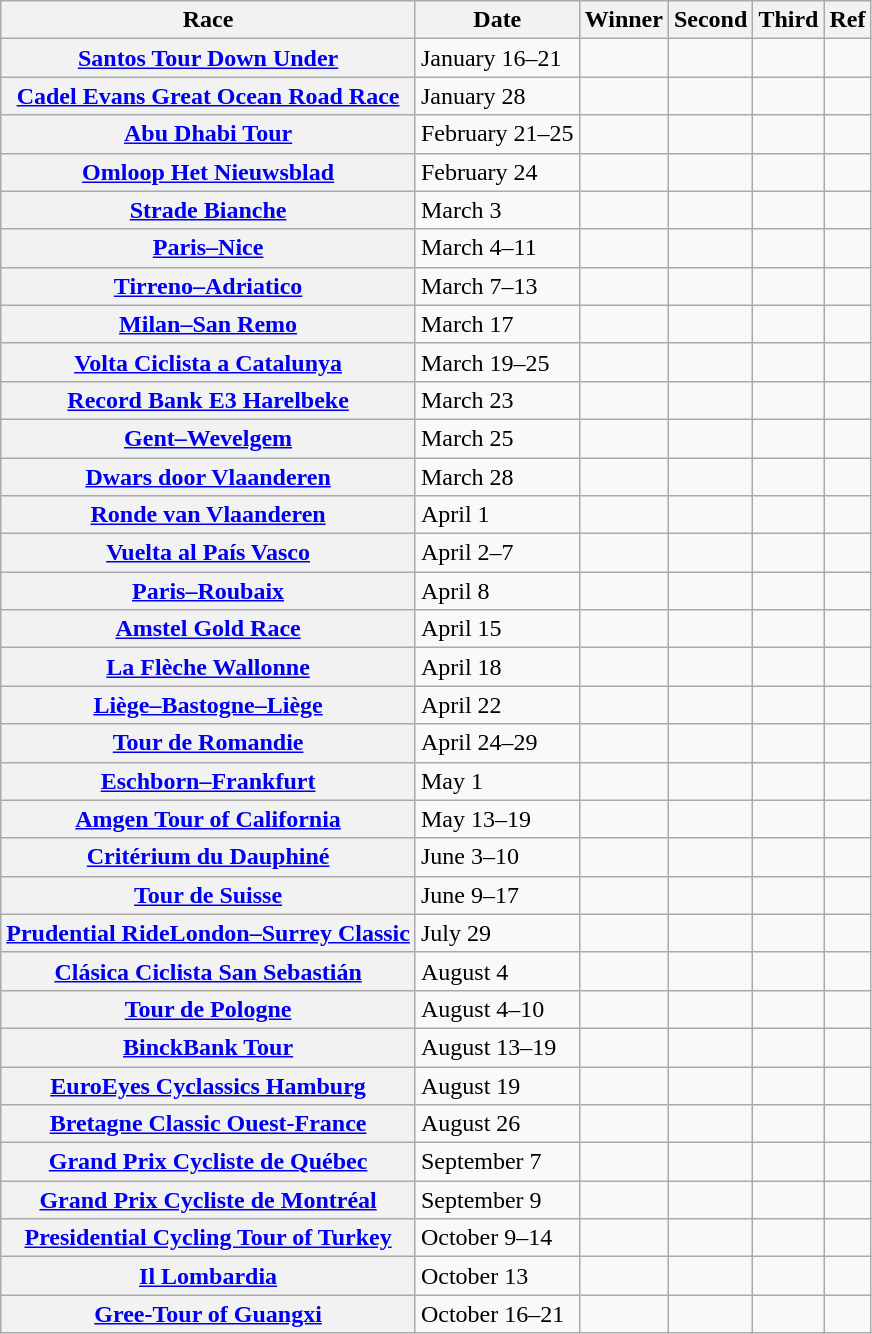<table class="wikitable plainrowheaders">
<tr>
<th>Race</th>
<th>Date</th>
<th>Winner</th>
<th>Second</th>
<th>Third</th>
<th>Ref</th>
</tr>
<tr>
<th scope=row> <a href='#'>Santos Tour Down Under</a></th>
<td>January 16–21</td>
<td></td>
<td></td>
<td></td>
<td></td>
</tr>
<tr>
<th scope=row> <a href='#'>Cadel Evans Great Ocean Road Race</a></th>
<td>January 28</td>
<td></td>
<td></td>
<td></td>
<td></td>
</tr>
<tr>
<th scope=row> <a href='#'>Abu Dhabi Tour</a></th>
<td>February 21–25</td>
<td></td>
<td></td>
<td></td>
<td></td>
</tr>
<tr>
<th scope=row> <a href='#'>Omloop Het Nieuwsblad</a></th>
<td>February 24</td>
<td></td>
<td></td>
<td></td>
<td></td>
</tr>
<tr>
<th scope=row> <a href='#'>Strade Bianche</a></th>
<td>March 3</td>
<td></td>
<td></td>
<td></td>
<td></td>
</tr>
<tr>
<th scope=row> <a href='#'>Paris–Nice</a></th>
<td>March 4–11</td>
<td></td>
<td></td>
<td></td>
<td></td>
</tr>
<tr>
<th scope=row> <a href='#'>Tirreno–Adriatico</a></th>
<td>March 7–13</td>
<td></td>
<td></td>
<td></td>
<td></td>
</tr>
<tr>
<th scope=row> <a href='#'>Milan–San Remo</a></th>
<td>March 17</td>
<td></td>
<td></td>
<td></td>
<td></td>
</tr>
<tr>
<th scope=row> <a href='#'>Volta Ciclista a Catalunya</a></th>
<td>March 19–25</td>
<td></td>
<td></td>
<td></td>
<td></td>
</tr>
<tr>
<th scope=row> <a href='#'>Record Bank E3 Harelbeke</a></th>
<td>March 23</td>
<td></td>
<td></td>
<td></td>
<td></td>
</tr>
<tr>
<th scope=row> <a href='#'>Gent–Wevelgem</a></th>
<td>March 25</td>
<td></td>
<td></td>
<td></td>
<td></td>
</tr>
<tr>
<th scope=row> <a href='#'>Dwars door Vlaanderen</a></th>
<td>March 28</td>
<td></td>
<td></td>
<td></td>
<td></td>
</tr>
<tr>
<th scope=row> <a href='#'>Ronde van Vlaanderen</a></th>
<td>April 1</td>
<td></td>
<td></td>
<td></td>
<td></td>
</tr>
<tr>
<th scope=row> <a href='#'>Vuelta al País Vasco</a></th>
<td>April 2–7</td>
<td></td>
<td></td>
<td></td>
<td></td>
</tr>
<tr>
<th scope=row> <a href='#'>Paris–Roubaix</a></th>
<td>April 8</td>
<td></td>
<td></td>
<td></td>
<td></td>
</tr>
<tr>
<th scope=row> <a href='#'>Amstel Gold Race</a></th>
<td>April 15</td>
<td></td>
<td></td>
<td></td>
<td></td>
</tr>
<tr>
<th scope=row> <a href='#'>La Flèche Wallonne</a></th>
<td>April 18</td>
<td></td>
<td></td>
<td></td>
<td></td>
</tr>
<tr>
<th scope=row> <a href='#'>Liège–Bastogne–Liège</a></th>
<td>April 22</td>
<td></td>
<td></td>
<td></td>
<td></td>
</tr>
<tr>
<th scope=row> <a href='#'>Tour de Romandie</a></th>
<td>April 24–29</td>
<td></td>
<td></td>
<td></td>
<td></td>
</tr>
<tr>
<th scope=row> <a href='#'>Eschborn–Frankfurt</a></th>
<td>May 1</td>
<td></td>
<td></td>
<td></td>
<td></td>
</tr>
<tr>
<th scope=row> <a href='#'>Amgen Tour of California</a></th>
<td>May 13–19</td>
<td></td>
<td></td>
<td></td>
<td></td>
</tr>
<tr>
<th scope=row> <a href='#'>Critérium du Dauphiné</a></th>
<td>June 3–10</td>
<td></td>
<td></td>
<td></td>
<td></td>
</tr>
<tr>
<th scope=row> <a href='#'>Tour de Suisse</a></th>
<td>June 9–17</td>
<td></td>
<td></td>
<td></td>
<td></td>
</tr>
<tr>
<th scope=row> <a href='#'>Prudential RideLondon–Surrey Classic</a></th>
<td>July 29</td>
<td></td>
<td></td>
<td></td>
<td></td>
</tr>
<tr>
<th scope=row> <a href='#'>Clásica Ciclista San Sebastián</a></th>
<td>August 4</td>
<td></td>
<td></td>
<td></td>
<td></td>
</tr>
<tr>
<th scope=row> <a href='#'>Tour de Pologne</a></th>
<td>August 4–10</td>
<td></td>
<td></td>
<td></td>
<td></td>
</tr>
<tr>
<th scope=row> <a href='#'>BinckBank Tour</a></th>
<td>August 13–19</td>
<td></td>
<td></td>
<td></td>
<td></td>
</tr>
<tr>
<th scope=row> <a href='#'>EuroEyes Cyclassics Hamburg</a></th>
<td>August 19</td>
<td></td>
<td></td>
<td></td>
<td></td>
</tr>
<tr>
<th scope=row> <a href='#'>Bretagne Classic Ouest-France</a></th>
<td>August 26</td>
<td></td>
<td></td>
<td></td>
<td></td>
</tr>
<tr>
<th scope=row> <a href='#'>Grand Prix Cycliste de Québec</a></th>
<td>September 7</td>
<td></td>
<td></td>
<td></td>
<td></td>
</tr>
<tr>
<th scope=row> <a href='#'>Grand Prix Cycliste de Montréal</a></th>
<td>September 9</td>
<td></td>
<td></td>
<td></td>
<td></td>
</tr>
<tr>
<th scope=row> <a href='#'>Presidential Cycling Tour of Turkey</a></th>
<td>October 9–14</td>
<td></td>
<td></td>
<td></td>
<td></td>
</tr>
<tr>
<th scope=row> <a href='#'>Il Lombardia</a></th>
<td>October 13</td>
<td></td>
<td></td>
<td></td>
<td></td>
</tr>
<tr>
<th scope=row> <a href='#'>Gree-Tour of Guangxi</a></th>
<td>October 16–21</td>
<td></td>
<td></td>
<td></td>
<td></td>
</tr>
</table>
